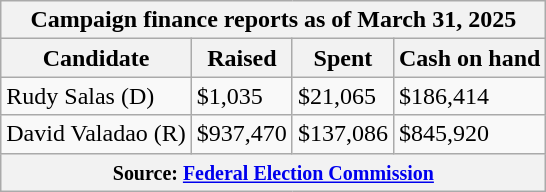<table class="wikitable sortable">
<tr>
<th colspan=4>Campaign finance reports as of March 31, 2025</th>
</tr>
<tr style="text-align:center;">
<th>Candidate</th>
<th>Raised</th>
<th>Spent</th>
<th>Cash on hand</th>
</tr>
<tr>
<td>Rudy Salas (D)</td>
<td>$1,035</td>
<td>$21,065</td>
<td>$186,414</td>
</tr>
<tr>
<td>David Valadao (R)</td>
<td>$937,470</td>
<td>$137,086</td>
<td>$845,920</td>
</tr>
<tr>
<th colspan="4"><small>Source: <a href='#'>Federal Election Commission</a></small></th>
</tr>
</table>
